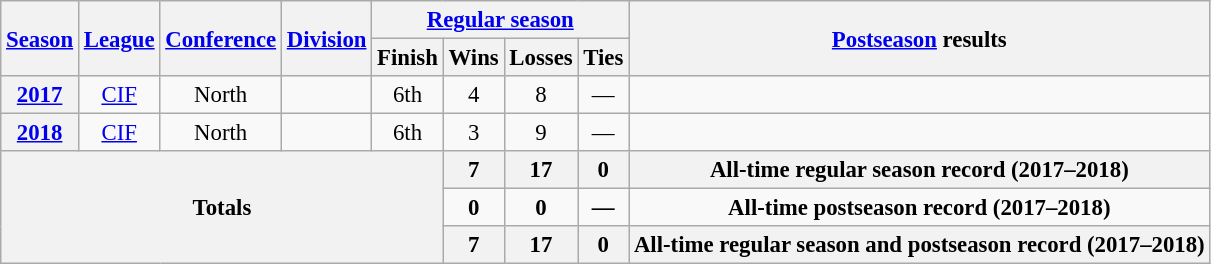<table class="wikitable" style="text-align:center; font-size: 95%;">
<tr>
<th rowspan="2"><a href='#'>Season</a></th>
<th rowspan="2"><a href='#'>League</a></th>
<th rowspan="2"><a href='#'>Conference</a></th>
<th rowspan="2"><a href='#'>Division</a></th>
<th colspan="4"><a href='#'>Regular season</a></th>
<th rowspan="2"><a href='#'>Postseason</a> results</th>
</tr>
<tr>
<th>Finish</th>
<th>Wins</th>
<th>Losses</th>
<th>Ties</th>
</tr>
<tr>
<th><a href='#'>2017</a></th>
<td><a href='#'>CIF</a></td>
<td>North</td>
<td></td>
<td>6th</td>
<td>4</td>
<td>8</td>
<td>—</td>
<td style="text-align:left"></td>
</tr>
<tr>
<th><a href='#'>2018</a></th>
<td><a href='#'>CIF</a></td>
<td>North</td>
<td></td>
<td>6th</td>
<td>3</td>
<td>9</td>
<td>—</td>
<td style="text-align:left"></td>
</tr>
<tr>
<th rowspan="5" colspan="5">Totals</th>
<th>7</th>
<th>17</th>
<th>0</th>
<th colspan="3">All-time regular season record (2017–2018)</th>
</tr>
<tr>
<td><strong>0</strong></td>
<td><strong>0</strong></td>
<td><strong>—</strong></td>
<td colspan="3"><strong>All-time postseason record (2017–2018)</strong></td>
</tr>
<tr>
<th>7</th>
<th>17</th>
<th>0</th>
<th colspan="3">All-time regular season and postseason record (2017–2018)</th>
</tr>
</table>
